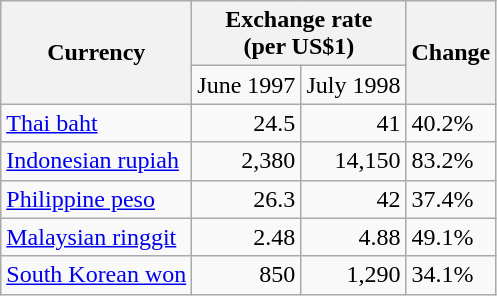<table class="wikitable">
<tr>
<th rowspan=2>Currency</th>
<th colspan=2>Exchange rate <br>(per US$1)</th>
<th rowspan=2>Change</th>
</tr>
<tr>
<td>June 1997</td>
<td>July 1998</td>
</tr>
<tr>
<td> <a href='#'>Thai baht</a></td>
<td align=right>24.5</td>
<td align=right>41</td>
<td> 40.2%</td>
</tr>
<tr>
<td> <a href='#'>Indonesian rupiah</a></td>
<td align=right>2,380</td>
<td align=right>14,150</td>
<td> 83.2%</td>
</tr>
<tr>
<td> <a href='#'>Philippine peso</a></td>
<td align=right>26.3</td>
<td align=right>42</td>
<td> 37.4%</td>
</tr>
<tr>
<td> <a href='#'>Malaysian ringgit</a></td>
<td align=right>2.48</td>
<td align=right>4.88</td>
<td> 49.1%</td>
</tr>
<tr>
<td> <a href='#'>South Korean won</a></td>
<td align=right>850</td>
<td align=right>1,290</td>
<td> 34.1%</td>
</tr>
</table>
